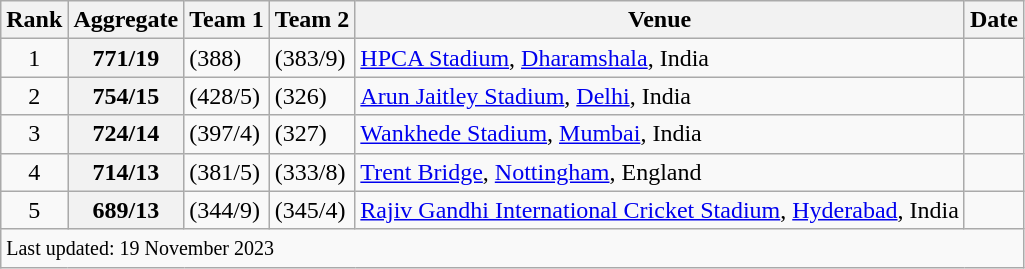<table class="wikitable plainrowheaders sortable">
<tr>
<th scope=col>Rank</th>
<th scope=col>Aggregate</th>
<th scope=col>Team 1</th>
<th scope=col>Team 2</th>
<th scope=col>Venue</th>
<th scope=col>Date</th>
</tr>
<tr>
<td align=center>1</td>
<th scope=row style=text-align:center;>771/19</th>
<td> (388)</td>
<td> (383/9)</td>
<td><a href='#'>HPCA Stadium</a>, <a href='#'>Dharamshala</a>, India</td>
<td><a href='#'></a></td>
</tr>
<tr>
<td align=center>2</td>
<th scope=row style=text-align:center;>754/15</th>
<td> (428/5)</td>
<td> (326)</td>
<td><a href='#'>Arun Jaitley Stadium</a>, <a href='#'>Delhi</a>, India</td>
<td><a href='#'></a></td>
</tr>
<tr>
<td align=center>3</td>
<th scope=row style=text-align:center;>724/14</th>
<td> (397/4)</td>
<td> (327)</td>
<td><a href='#'>Wankhede Stadium</a>, <a href='#'>Mumbai</a>, India</td>
<td><a href='#'></a></td>
</tr>
<tr>
<td align=center>4</td>
<th scope=row style=text-align:center;>714/13</th>
<td> (381/5)</td>
<td> (333/8)</td>
<td><a href='#'>Trent Bridge</a>, <a href='#'>Nottingham</a>, England</td>
<td><a href='#'></a></td>
</tr>
<tr>
<td align=center>5</td>
<th scope=row style=text-align:center;>689/13</th>
<td> (344/9)</td>
<td> (345/4)</td>
<td><a href='#'>Rajiv Gandhi International Cricket Stadium</a>, <a href='#'>Hyderabad</a>, India</td>
<td><a href='#'></a></td>
</tr>
<tr class=sortbottom>
<td colspan=8><small>Last updated: 19 November 2023</small></td>
</tr>
</table>
